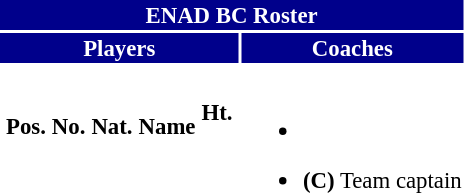<table class="toccolours" style="font-size: 95%;">
<tr style="background-color: #00008B; text-align: center; color: white;">
<td colspan="2"><strong>ENAD BC Roster</strong></td>
</tr>
<tr style="background-color:darkblue; color:white; text-align: center;">
<th><strong>Players</strong></th>
<th><strong>Coaches</strong></th>
</tr>
<tr>
<td valign="top"><br><table class="sortable" style="background:transparent; margin:0px; width:100%;">
<tr>
<th>Pos.</th>
<th>Νο.</th>
<th>Nat.</th>
<th>Name</th>
<th>Ht.<br>




  







<br></th>
</tr>
</table>
</td>
<td valign="top"><br><ul><li></li></ul><ul><li><strong>(C)</strong> Team captain</li></ul></td>
</tr>
</table>
